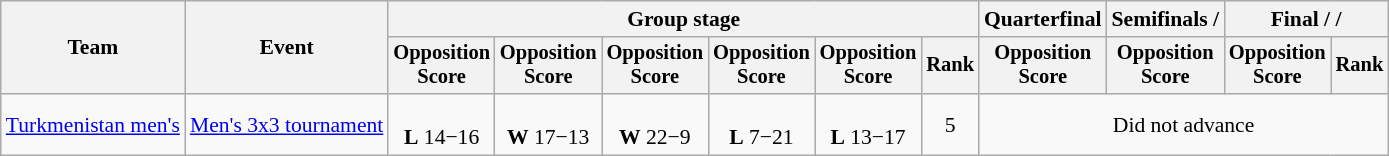<table class=wikitable style=font-size:90%;text-align:center>
<tr>
<th rowspan=2>Team</th>
<th rowspan=2>Event</th>
<th colspan=6>Group stage</th>
<th>Quarterfinal</th>
<th>Semifinals / </th>
<th colspan=2>Final /  / </th>
</tr>
<tr style="font-size:95%">
<th>Opposition<br>Score</th>
<th>Opposition<br>Score</th>
<th>Opposition<br>Score</th>
<th>Opposition<br>Score</th>
<th>Opposition<br>Score</th>
<th>Rank</th>
<th>Opposition<br>Score</th>
<th>Opposition<br>Score</th>
<th>Opposition<br>Score</th>
<th>Rank</th>
</tr>
<tr>
<td align=left><a href='#'>Turkmenistan men's</a></td>
<td align=left><a href='#'>Men's 3x3 tournament</a></td>
<td><br><strong>L</strong> 14−16</td>
<td><br><strong>W</strong> 17−13</td>
<td><br><strong>W</strong> 22−9</td>
<td><br><strong>L</strong> 7−21</td>
<td><br><strong>L</strong> 13−17</td>
<td>5</td>
<td colspan=4>Did not advance</td>
</tr>
</table>
